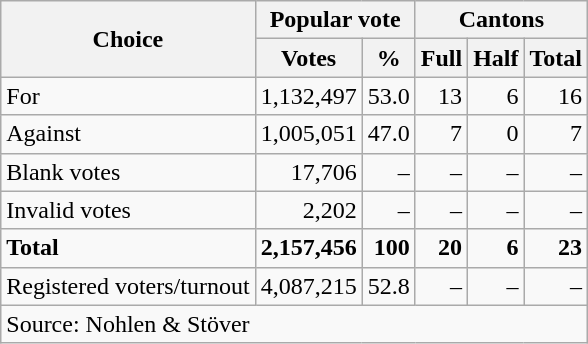<table class=wikitable style=text-align:right>
<tr>
<th rowspan=2>Choice</th>
<th colspan=2>Popular vote</th>
<th colspan=3>Cantons</th>
</tr>
<tr>
<th>Votes</th>
<th>%</th>
<th>Full</th>
<th>Half</th>
<th>Total</th>
</tr>
<tr>
<td align=left>For</td>
<td>1,132,497</td>
<td>53.0</td>
<td>13</td>
<td>6</td>
<td>16</td>
</tr>
<tr>
<td align=left>Against</td>
<td>1,005,051</td>
<td>47.0</td>
<td>7</td>
<td>0</td>
<td>7</td>
</tr>
<tr>
<td align=left>Blank votes</td>
<td>17,706</td>
<td>–</td>
<td>–</td>
<td>–</td>
<td>–</td>
</tr>
<tr>
<td align=left>Invalid votes</td>
<td>2,202</td>
<td>–</td>
<td>–</td>
<td>–</td>
<td>–</td>
</tr>
<tr>
<td align=left><strong>Total</strong></td>
<td><strong>2,157,456</strong></td>
<td><strong>100</strong></td>
<td><strong>20</strong></td>
<td><strong>6</strong></td>
<td><strong>23</strong></td>
</tr>
<tr>
<td align=left>Registered voters/turnout</td>
<td>4,087,215</td>
<td>52.8</td>
<td>–</td>
<td>–</td>
<td>–</td>
</tr>
<tr>
<td align=left colspan=11>Source: Nohlen & Stöver</td>
</tr>
</table>
